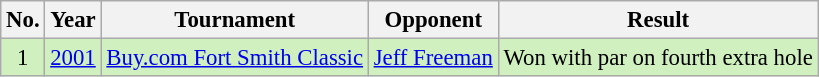<table class="wikitable" style="font-size:95%;">
<tr>
<th>No.</th>
<th>Year</th>
<th>Tournament</th>
<th>Opponent</th>
<th>Result</th>
</tr>
<tr style="background:#D0F0C0;">
<td align=center>1</td>
<td><a href='#'>2001</a></td>
<td><a href='#'>Buy.com Fort Smith Classic</a></td>
<td> <a href='#'>Jeff Freeman</a></td>
<td>Won with par on fourth extra hole</td>
</tr>
</table>
